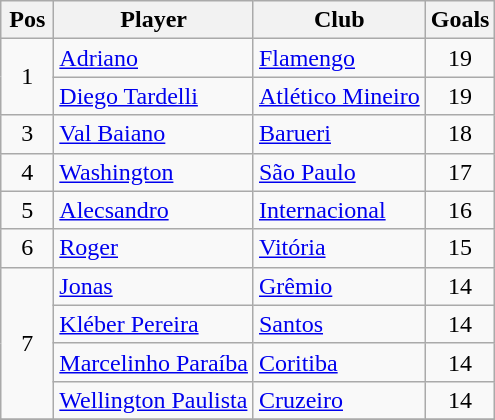<table class="wikitable">
<tr>
<th width=28>Pos</th>
<th>Player</th>
<th>Club</th>
<th>Goals</th>
</tr>
<tr>
<td rowspan=2 align=center>1</td>
<td> <a href='#'>Adriano</a></td>
<td><a href='#'>Flamengo</a></td>
<td align=center>19</td>
</tr>
<tr>
<td> <a href='#'>Diego Tardelli</a></td>
<td><a href='#'>Atlético Mineiro</a></td>
<td align=center>19</td>
</tr>
<tr>
<td rowspan=1 align=center>3</td>
<td> <a href='#'>Val Baiano</a></td>
<td><a href='#'>Barueri</a></td>
<td align=center>18</td>
</tr>
<tr>
<td rowspan=1 align=center>4</td>
<td> <a href='#'>Washington</a></td>
<td><a href='#'>São Paulo</a></td>
<td align=center>17</td>
</tr>
<tr>
<td rowspan=1 align=center>5</td>
<td> <a href='#'>Alecsandro</a></td>
<td><a href='#'>Internacional</a></td>
<td align=center>16</td>
</tr>
<tr>
<td rowspan=1 align=center>6</td>
<td> <a href='#'>Roger</a></td>
<td><a href='#'>Vitória</a></td>
<td align=center>15</td>
</tr>
<tr>
<td rowspan=4 align=center>7</td>
<td> <a href='#'>Jonas</a></td>
<td><a href='#'>Grêmio</a></td>
<td align=center>14</td>
</tr>
<tr>
<td> <a href='#'>Kléber Pereira</a></td>
<td><a href='#'>Santos</a></td>
<td align=center>14</td>
</tr>
<tr>
<td> <a href='#'>Marcelinho Paraíba</a></td>
<td><a href='#'>Coritiba</a></td>
<td align=center>14</td>
</tr>
<tr>
<td> <a href='#'>Wellington Paulista</a></td>
<td><a href='#'>Cruzeiro</a></td>
<td align=center>14</td>
</tr>
<tr>
</tr>
</table>
